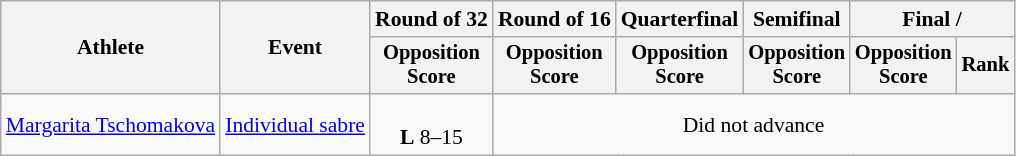<table class="wikitable" style="font-size:90%">
<tr>
<th rowspan="2">Athlete</th>
<th rowspan="2">Event</th>
<th>Round of 32</th>
<th>Round of 16</th>
<th>Quarterfinal</th>
<th>Semifinal</th>
<th colspan=2>Final / </th>
</tr>
<tr style="font-size:95%">
<th>Opposition <br> Score</th>
<th>Opposition <br> Score</th>
<th>Opposition <br> Score</th>
<th>Opposition <br> Score</th>
<th>Opposition <br> Score</th>
<th>Rank</th>
</tr>
<tr align=center>
<td align=left><a href='#'>Margarita Tschomakova</a></td>
<td align=left><a href='#'>Individual sabre</a></td>
<td><br><strong>L</strong> 8–15</td>
<td colspan=5>Did not advance</td>
</tr>
</table>
